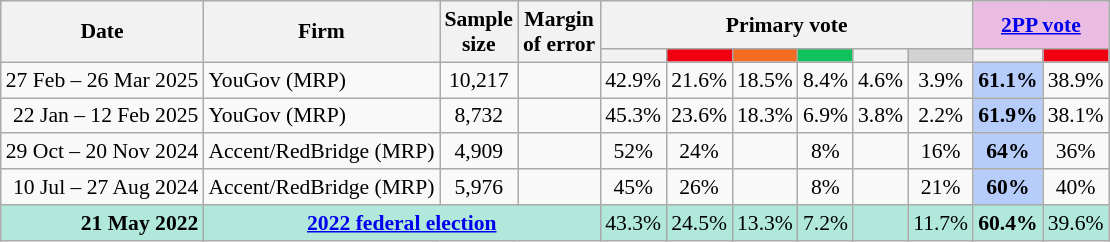<table class="nowrap wikitable tpl-blanktable" style=text-align:center;font-size:90%>
<tr>
<th rowspan=2>Date</th>
<th rowspan=2>Firm</th>
<th rowspan=2>Sample<br>size</th>
<th rowspan=2>Margin<br>of error</th>
<th colspan=6>Primary vote</th>
<th colspan=2 class=unsortable style=background:#ebbce3><a href='#'>2PP vote</a></th>
</tr>
<tr>
<th style=background:></th>
<th class="unsortable" style="background:#F00011"></th>
<th class=unsortable style=background:#f36c21></th>
<th class=unsortable style=background:#10C25B></th>
<th class=unsortable style=background:></th>
<th class=unsortable style=background:lightgray></th>
<th style=background:></th>
<th class="unsortable" style="background:#F00011"></th>
</tr>
<tr>
<td align=right>27 Feb – 26 Mar 2025</td>
<td align=left>YouGov (MRP)</td>
<td>10,217</td>
<td></td>
<td>42.9%</td>
<td>21.6%</td>
<td>18.5%</td>
<td>8.4%</td>
<td>4.6%</td>
<td>3.9%</td>
<th style="background:#B6CDFB">61.1%</th>
<td>38.9%</td>
</tr>
<tr>
<td align=right>22 Jan – 12 Feb 2025</td>
<td align=left>YouGov (MRP)</td>
<td>8,732</td>
<td></td>
<td>45.3%</td>
<td>23.6%</td>
<td>18.3%</td>
<td>6.9%</td>
<td>3.8%</td>
<td>2.2%</td>
<th style="background:#B6CDFB">61.9%</th>
<td>38.1%</td>
</tr>
<tr>
<td align=right>29 Oct – 20 Nov 2024</td>
<td align=left>Accent/RedBridge (MRP)</td>
<td>4,909</td>
<td></td>
<td>52%</td>
<td>24%</td>
<td></td>
<td>8%</td>
<td></td>
<td>16%</td>
<th style="background:#B6CDFB">64%</th>
<td>36%</td>
</tr>
<tr>
<td align=right>10 Jul – 27 Aug 2024</td>
<td align=left>Accent/RedBridge (MRP)</td>
<td>5,976</td>
<td></td>
<td>45%</td>
<td>26%</td>
<td></td>
<td>8%</td>
<td></td>
<td>21%</td>
<th style="background:#B6CDFB">60%</th>
<td>40%</td>
</tr>
<tr style=background:#b0e9db>
<td style=text-align:right data-sort-value=21-May-2022><strong>21 May 2022</strong></td>
<td colspan=3 style=text-align:center><strong><a href='#'>2022 federal election</a></strong></td>
<td>43.3%</td>
<td>24.5%</td>
<td>13.3%</td>
<td>7.2%</td>
<td></td>
<td>11.7%</td>
<td><strong>60.4%</strong></td>
<td>39.6%</td>
</tr>
</table>
